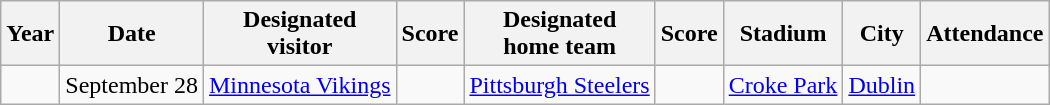<table class="wikitable sortable">
<tr>
<th>Year</th>
<th>Date</th>
<th>Designated<br>visitor</th>
<th>Score</th>
<th>Designated<br>home team</th>
<th>Score</th>
<th>Stadium</th>
<th>City</th>
<th>Attendance</th>
</tr>
<tr>
<td></td>
<td>September 28</td>
<td><a href='#'>Minnesota Vikings</a></td>
<td></td>
<td><a href='#'>Pittsburgh Steelers</a></td>
<td></td>
<td><a href='#'>Croke Park</a></td>
<td><a href='#'>Dublin</a></td>
<td></td>
</tr>
</table>
